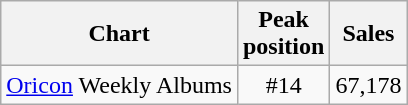<table class="wikitable">
<tr>
<th align="left">Chart</th>
<th align="center">Peak<br>position</th>
<th align="center">Sales</th>
</tr>
<tr>
<td align="left"><a href='#'>Oricon</a> Weekly Albums</td>
<td align="center">#14</td>
<td align="">67,178</td>
</tr>
</table>
